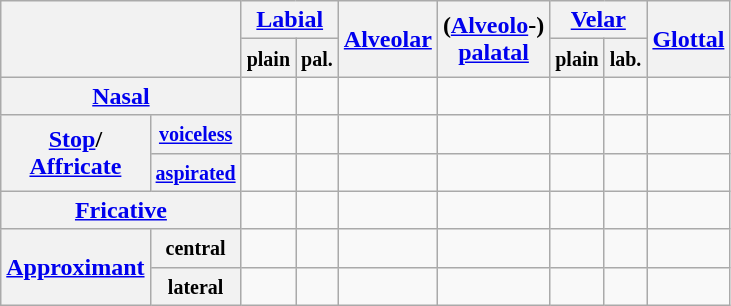<table class="wikitable" style="text-align:center">
<tr>
<th colspan="2" rowspan="2"></th>
<th colspan="2"><a href='#'>Labial</a></th>
<th rowspan="2"><a href='#'>Alveolar</a></th>
<th rowspan="2">(<a href='#'>Alveolo</a>-)<a href='#'><br>palatal</a></th>
<th colspan="2"><a href='#'>Velar</a></th>
<th rowspan="2"><a href='#'>Glottal</a></th>
</tr>
<tr>
<th><small>plain</small></th>
<th><small>pal.</small></th>
<th><small>plain</small></th>
<th><small>lab.</small></th>
</tr>
<tr>
<th colspan="2"><a href='#'>Nasal</a></th>
<td></td>
<td></td>
<td></td>
<td></td>
<td></td>
<td></td>
<td></td>
</tr>
<tr>
<th rowspan="2"><a href='#'>Stop</a>/<br><a href='#'>Affricate</a></th>
<th><small><a href='#'>voiceless</a></small></th>
<td></td>
<td></td>
<td></td>
<td></td>
<td></td>
<td></td>
<td></td>
</tr>
<tr>
<th><small><a href='#'>aspirated</a></small></th>
<td></td>
<td></td>
<td></td>
<td></td>
<td></td>
<td></td>
<td></td>
</tr>
<tr>
<th colspan="2"><a href='#'>Fricative</a></th>
<td></td>
<td></td>
<td></td>
<td></td>
<td></td>
<td></td>
<td></td>
</tr>
<tr>
<th rowspan="2"><a href='#'>Approximant</a></th>
<th><small>central</small></th>
<td></td>
<td></td>
<td></td>
<td></td>
<td></td>
<td></td>
<td></td>
</tr>
<tr>
<th><small>lateral</small></th>
<td></td>
<td></td>
<td></td>
<td></td>
<td></td>
<td></td>
<td></td>
</tr>
</table>
